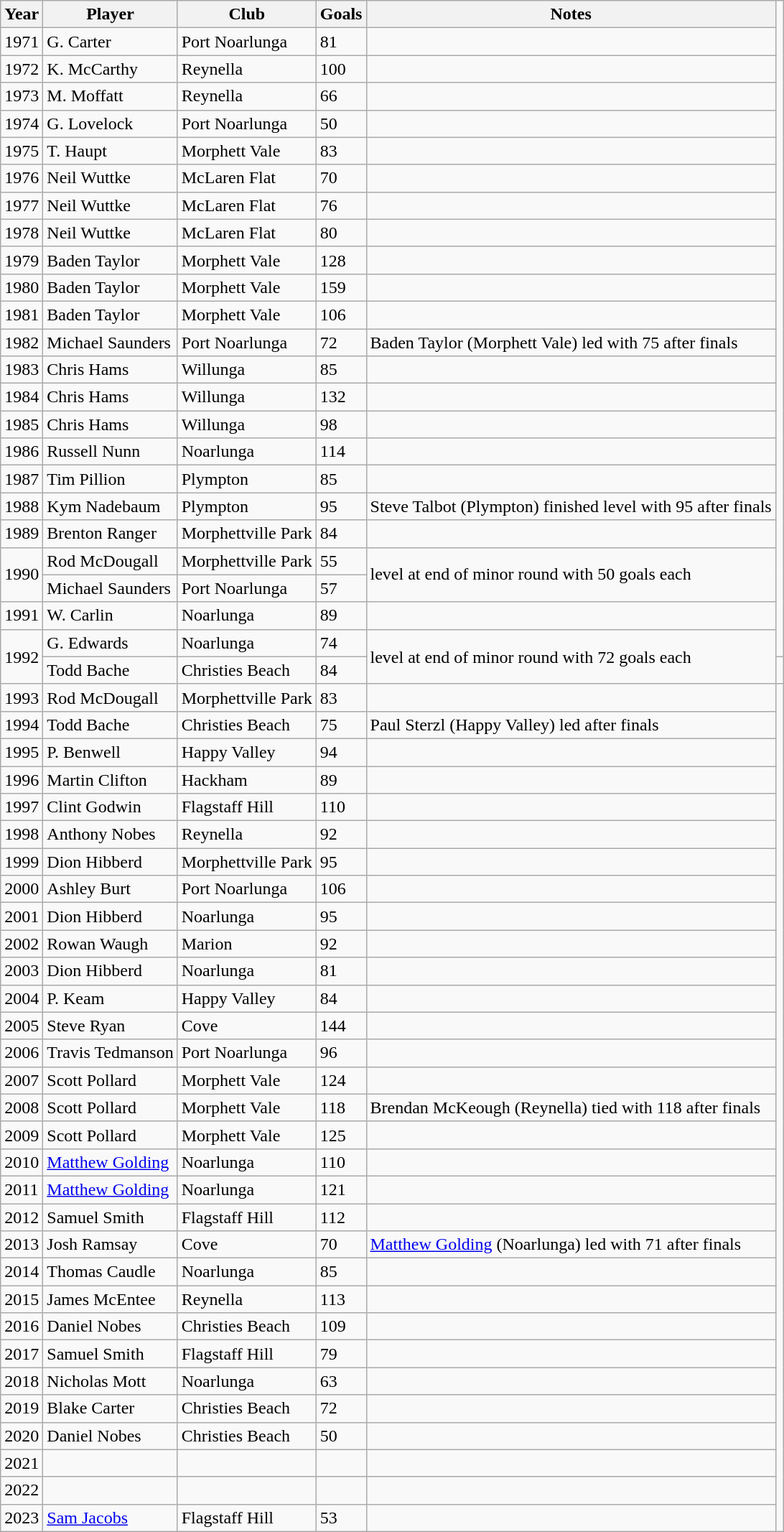<table class="wikitable">
<tr>
<th>Year</th>
<th>Player</th>
<th>Club</th>
<th>Goals</th>
<th>Notes</th>
</tr>
<tr>
<td>1971</td>
<td>G. Carter</td>
<td>Port Noarlunga</td>
<td>81</td>
<td></td>
</tr>
<tr>
<td>1972</td>
<td>K. McCarthy</td>
<td>Reynella</td>
<td>100</td>
<td></td>
</tr>
<tr>
<td>1973</td>
<td>M. Moffatt</td>
<td>Reynella</td>
<td>66</td>
<td></td>
</tr>
<tr>
<td>1974</td>
<td>G. Lovelock</td>
<td>Port Noarlunga</td>
<td>50</td>
<td></td>
</tr>
<tr>
<td>1975</td>
<td>T. Haupt</td>
<td>Morphett Vale</td>
<td>83</td>
<td></td>
</tr>
<tr>
<td>1976</td>
<td>Neil Wuttke</td>
<td>McLaren Flat</td>
<td>70</td>
<td></td>
</tr>
<tr>
<td>1977</td>
<td>Neil Wuttke</td>
<td>McLaren Flat</td>
<td>76</td>
<td></td>
</tr>
<tr>
<td>1978</td>
<td>Neil Wuttke</td>
<td>McLaren Flat</td>
<td>80</td>
<td></td>
</tr>
<tr>
<td>1979</td>
<td>Baden Taylor</td>
<td>Morphett Vale</td>
<td>128</td>
<td></td>
</tr>
<tr>
<td>1980</td>
<td>Baden Taylor</td>
<td>Morphett Vale</td>
<td>159</td>
<td></td>
</tr>
<tr>
<td>1981</td>
<td>Baden Taylor</td>
<td>Morphett Vale</td>
<td>106</td>
<td></td>
</tr>
<tr>
<td>1982</td>
<td>Michael Saunders</td>
<td>Port Noarlunga</td>
<td>72</td>
<td>Baden Taylor (Morphett Vale) led with 75 after finals</td>
</tr>
<tr>
<td>1983</td>
<td>Chris Hams</td>
<td>Willunga</td>
<td>85</td>
<td></td>
</tr>
<tr>
<td>1984</td>
<td>Chris Hams</td>
<td>Willunga</td>
<td>132</td>
<td></td>
</tr>
<tr>
<td>1985</td>
<td>Chris Hams</td>
<td>Willunga</td>
<td>98</td>
<td></td>
</tr>
<tr>
<td>1986</td>
<td>Russell Nunn</td>
<td>Noarlunga</td>
<td>114</td>
<td></td>
</tr>
<tr>
<td>1987</td>
<td>Tim Pillion</td>
<td>Plympton</td>
<td>85</td>
<td></td>
</tr>
<tr>
<td>1988</td>
<td>Kym Nadebaum</td>
<td>Plympton</td>
<td>95</td>
<td>Steve Talbot (Plympton) finished level with 95 after finals</td>
</tr>
<tr>
<td>1989</td>
<td>Brenton Ranger</td>
<td>Morphettville Park</td>
<td>84</td>
<td></td>
</tr>
<tr>
<td rowspan="2">1990</td>
<td>Rod McDougall</td>
<td>Morphettville Park</td>
<td>55</td>
<td rowspan="2">level at end of minor round with 50 goals each</td>
</tr>
<tr>
<td>Michael Saunders</td>
<td>Port Noarlunga</td>
<td>57</td>
</tr>
<tr>
<td>1991</td>
<td>W. Carlin</td>
<td>Noarlunga</td>
<td>89</td>
<td></td>
</tr>
<tr>
<td rowspan="2">1992</td>
<td>G. Edwards</td>
<td>Noarlunga</td>
<td>74</td>
<td rowspan="2">level at end of minor round with 72 goals each</td>
</tr>
<tr>
<td>Todd Bache</td>
<td>Christies Beach</td>
<td>84</td>
<td></td>
</tr>
<tr>
<td>1993</td>
<td>Rod McDougall</td>
<td>Morphettville Park</td>
<td>83</td>
<td></td>
</tr>
<tr>
<td>1994</td>
<td>Todd Bache</td>
<td>Christies Beach</td>
<td>75</td>
<td>Paul Sterzl (Happy Valley) led after finals</td>
</tr>
<tr>
<td>1995</td>
<td>P. Benwell</td>
<td>Happy Valley</td>
<td>94</td>
<td></td>
</tr>
<tr>
<td>1996</td>
<td>Martin Clifton</td>
<td>Hackham</td>
<td>89</td>
<td></td>
</tr>
<tr>
<td>1997</td>
<td>Clint Godwin</td>
<td>Flagstaff Hill</td>
<td>110</td>
<td></td>
</tr>
<tr>
<td>1998</td>
<td>Anthony Nobes</td>
<td>Reynella</td>
<td>92</td>
<td></td>
</tr>
<tr>
<td>1999</td>
<td>Dion Hibberd</td>
<td>Morphettville Park</td>
<td>95</td>
<td></td>
</tr>
<tr>
<td>2000</td>
<td>Ashley Burt</td>
<td>Port Noarlunga</td>
<td>106</td>
<td></td>
</tr>
<tr>
<td>2001</td>
<td>Dion Hibberd</td>
<td>Noarlunga</td>
<td>95</td>
<td></td>
</tr>
<tr>
<td>2002</td>
<td>Rowan Waugh</td>
<td>Marion</td>
<td>92</td>
<td></td>
</tr>
<tr>
<td>2003</td>
<td>Dion Hibberd</td>
<td>Noarlunga</td>
<td>81</td>
<td></td>
</tr>
<tr>
<td>2004</td>
<td>P. Keam</td>
<td>Happy Valley</td>
<td>84</td>
<td></td>
</tr>
<tr>
<td>2005</td>
<td>Steve Ryan</td>
<td>Cove</td>
<td>144</td>
<td></td>
</tr>
<tr>
<td>2006</td>
<td>Travis Tedmanson</td>
<td>Port Noarlunga</td>
<td>96</td>
<td></td>
</tr>
<tr>
<td>2007</td>
<td>Scott Pollard</td>
<td>Morphett Vale</td>
<td>124</td>
<td></td>
</tr>
<tr>
<td>2008</td>
<td>Scott Pollard</td>
<td>Morphett Vale</td>
<td>118</td>
<td>Brendan McKeough (Reynella) tied with 118 after finals</td>
</tr>
<tr>
<td>2009</td>
<td>Scott Pollard</td>
<td>Morphett Vale</td>
<td>125</td>
<td></td>
</tr>
<tr>
<td>2010</td>
<td><a href='#'>Matthew Golding</a></td>
<td>Noarlunga</td>
<td>110</td>
<td></td>
</tr>
<tr>
<td>2011</td>
<td><a href='#'>Matthew Golding</a></td>
<td>Noarlunga</td>
<td>121</td>
<td></td>
</tr>
<tr>
<td>2012</td>
<td>Samuel Smith</td>
<td>Flagstaff Hill</td>
<td>112</td>
<td></td>
</tr>
<tr>
<td>2013</td>
<td>Josh Ramsay</td>
<td>Cove</td>
<td>70</td>
<td><a href='#'>Matthew Golding</a> (Noarlunga) led with 71 after finals</td>
</tr>
<tr>
<td>2014</td>
<td>Thomas Caudle</td>
<td>Noarlunga</td>
<td>85</td>
<td></td>
</tr>
<tr>
<td>2015</td>
<td>James McEntee</td>
<td>Reynella</td>
<td>113</td>
<td></td>
</tr>
<tr>
<td>2016</td>
<td>Daniel Nobes</td>
<td>Christies Beach</td>
<td>109</td>
<td></td>
</tr>
<tr>
<td>2017</td>
<td>Samuel Smith</td>
<td>Flagstaff Hill</td>
<td>79</td>
<td></td>
</tr>
<tr>
<td>2018</td>
<td>Nicholas Mott</td>
<td>Noarlunga</td>
<td>63</td>
<td></td>
</tr>
<tr>
<td>2019</td>
<td>Blake Carter</td>
<td>Christies Beach</td>
<td>72</td>
<td></td>
</tr>
<tr>
<td>2020</td>
<td>Daniel Nobes</td>
<td>Christies Beach</td>
<td>50</td>
<td></td>
</tr>
<tr>
<td>2021</td>
<td></td>
<td></td>
<td></td>
<td></td>
</tr>
<tr>
<td>2022</td>
<td></td>
<td></td>
<td></td>
<td></td>
</tr>
<tr>
<td>2023</td>
<td><a href='#'>Sam Jacobs</a></td>
<td>Flagstaff Hill</td>
<td>53</td>
<td></td>
</tr>
</table>
